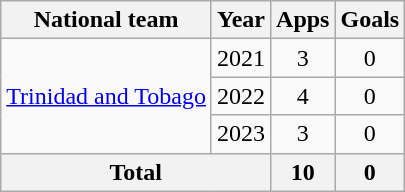<table class="wikitable" style="text-align:center">
<tr>
<th>National team</th>
<th>Year</th>
<th>Apps</th>
<th>Goals</th>
</tr>
<tr>
<td rowspan="3"><a href='#'>Trinidad and Tobago</a></td>
<td>2021</td>
<td>3</td>
<td>0</td>
</tr>
<tr>
<td>2022</td>
<td>4</td>
<td>0</td>
</tr>
<tr>
<td>2023</td>
<td>3</td>
<td>0</td>
</tr>
<tr>
<th colspan=2>Total</th>
<th>10</th>
<th>0</th>
</tr>
</table>
